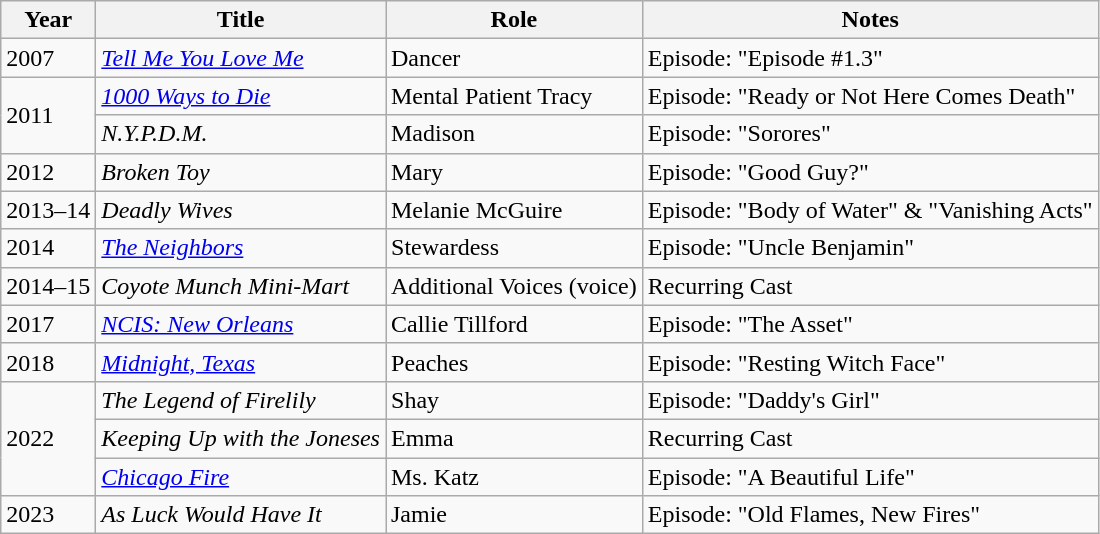<table class="wikitable sortable">
<tr>
<th>Year</th>
<th>Title</th>
<th>Role</th>
<th>Notes</th>
</tr>
<tr>
<td>2007</td>
<td><em><a href='#'>Tell Me You Love Me</a></em></td>
<td>Dancer</td>
<td>Episode: "Episode #1.3"</td>
</tr>
<tr>
<td rowspan="2">2011</td>
<td><em><a href='#'>1000 Ways to Die</a></em></td>
<td>Mental Patient Tracy</td>
<td>Episode: "Ready or Not Here Comes Death"</td>
</tr>
<tr>
<td><em>N.Y.P.D.M.</em></td>
<td>Madison</td>
<td>Episode: "Sorores"</td>
</tr>
<tr>
<td>2012</td>
<td><em>Broken Toy</em></td>
<td>Mary</td>
<td>Episode: "Good Guy?"</td>
</tr>
<tr>
<td>2013–14</td>
<td><em>Deadly Wives</em></td>
<td>Melanie McGuire</td>
<td>Episode: "Body of Water" & "Vanishing Acts"</td>
</tr>
<tr>
<td>2014</td>
<td><em><a href='#'>The Neighbors</a></em></td>
<td>Stewardess</td>
<td>Episode: "Uncle Benjamin"</td>
</tr>
<tr>
<td>2014–15</td>
<td><em>Coyote Munch Mini-Mart</em></td>
<td>Additional Voices (voice)</td>
<td>Recurring Cast</td>
</tr>
<tr>
<td>2017</td>
<td><em><a href='#'>NCIS: New Orleans</a></em></td>
<td>Callie Tillford</td>
<td>Episode: "The Asset"</td>
</tr>
<tr>
<td>2018</td>
<td><em><a href='#'>Midnight, Texas</a></em></td>
<td>Peaches</td>
<td>Episode: "Resting Witch Face"</td>
</tr>
<tr>
<td rowspan="3">2022</td>
<td><em>The Legend of Firelily</em></td>
<td>Shay</td>
<td>Episode: "Daddy's Girl"</td>
</tr>
<tr>
<td><em>Keeping Up with the Joneses</em></td>
<td>Emma</td>
<td>Recurring Cast</td>
</tr>
<tr>
<td><em><a href='#'>Chicago Fire</a></em></td>
<td>Ms. Katz</td>
<td>Episode: "A Beautiful Life"</td>
</tr>
<tr>
<td>2023</td>
<td><em>As Luck Would Have It</em></td>
<td>Jamie</td>
<td>Episode: "Old Flames, New Fires"</td>
</tr>
</table>
